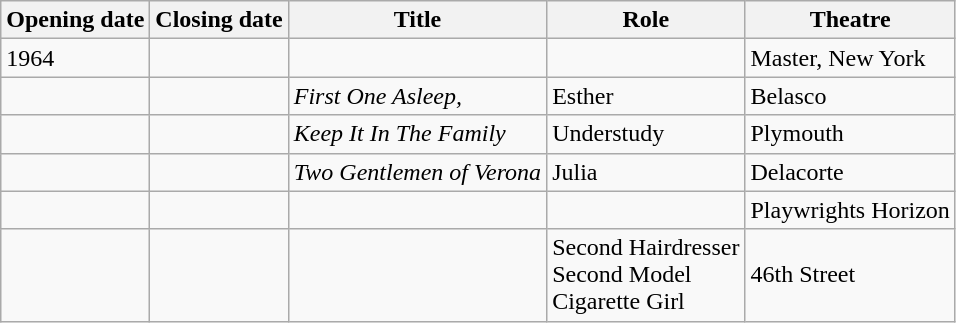<table class="wikitable sortable">
<tr>
<th scope="col">Opening date</th>
<th scope="col">Closing date</th>
<th scope="col">Title</th>
<th scope="col">Role</th>
<th scope="col">Theatre</th>
</tr>
<tr>
<td>1964</td>
<td></td>
<td><em></em></td>
<td></td>
<td>Master, New York</td>
</tr>
<tr>
<td></td>
<td></td>
<td><em>First One Asleep, </em></td>
<td>Esther</td>
<td>Belasco</td>
</tr>
<tr>
<td></td>
<td></td>
<td><em>Keep It In The Family</em></td>
<td>Understudy</td>
<td>Plymouth</td>
</tr>
<tr>
<td></td>
<td></td>
<td><em>Two Gentlemen of Verona</em></td>
<td>Julia</td>
<td>Delacorte</td>
</tr>
<tr>
<td></td>
<td></td>
<td><em></em></td>
<td></td>
<td>Playwrights Horizon</td>
</tr>
<tr>
<td></td>
<td></td>
<td><em></em></td>
<td>Second Hairdresser<br>Second Model<br>Cigarette Girl</td>
<td>46th Street</td>
</tr>
</table>
